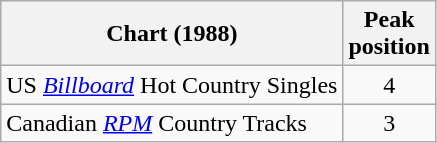<table class="wikitable sortable">
<tr>
<th>Chart (1988)</th>
<th>Peak<br>position</th>
</tr>
<tr>
<td>US <em><a href='#'>Billboard</a></em> Hot Country Singles</td>
<td align="center">4</td>
</tr>
<tr>
<td>Canadian <em><a href='#'>RPM</a></em> Country Tracks</td>
<td align="center">3</td>
</tr>
</table>
